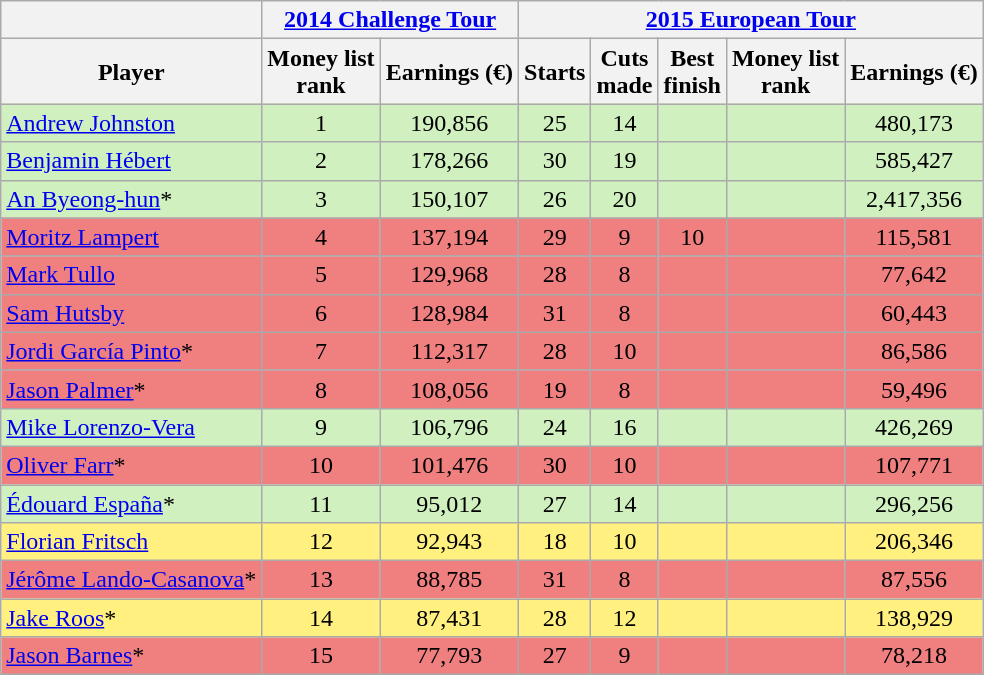<table class="wikitable sortable" style="text-align:center">
<tr>
<th></th>
<th colspan=2><a href='#'>2014 Challenge Tour</a></th>
<th colspan=6><a href='#'>2015 European Tour</a></th>
</tr>
<tr>
<th>Player</th>
<th>Money list<br>rank</th>
<th>Earnings (€)</th>
<th>Starts</th>
<th>Cuts<br>made</th>
<th>Best<br>finish</th>
<th>Money list<br>rank</th>
<th>Earnings (€)</th>
</tr>
<tr style="background:#D0F0C0;">
<td align=left> <a href='#'>Andrew Johnston</a></td>
<td>1</td>
<td>190,856</td>
<td>25</td>
<td>14</td>
<td></td>
<td></td>
<td>480,173</td>
</tr>
<tr style="background:#D0F0C0;">
<td align=left> <a href='#'>Benjamin Hébert</a></td>
<td>2</td>
<td>178,266</td>
<td>30</td>
<td>19</td>
<td></td>
<td></td>
<td>585,427</td>
</tr>
<tr style="background:#D0F0C0;">
<td align=left> <a href='#'>An Byeong-hun</a>*</td>
<td>3</td>
<td>150,107</td>
<td>26</td>
<td>20</td>
<td></td>
<td></td>
<td>2,417,356</td>
</tr>
<tr style="background:#F08080;">
<td align=left> <a href='#'>Moritz Lampert</a></td>
<td>4</td>
<td>137,194</td>
<td>29</td>
<td>9</td>
<td>10</td>
<td></td>
<td>115,581</td>
</tr>
<tr style="background:#F08080;">
<td align=left> <a href='#'>Mark Tullo</a></td>
<td>5</td>
<td>129,968</td>
<td>28</td>
<td>8</td>
<td></td>
<td></td>
<td>77,642</td>
</tr>
<tr style="background:#F08080;">
<td align=left> <a href='#'>Sam Hutsby</a></td>
<td>6</td>
<td>128,984</td>
<td>31</td>
<td>8</td>
<td></td>
<td></td>
<td>60,443</td>
</tr>
<tr style="background:#F08080;">
<td align=left> <a href='#'>Jordi García Pinto</a>*</td>
<td>7</td>
<td>112,317</td>
<td>28</td>
<td>10</td>
<td></td>
<td></td>
<td>86,586</td>
</tr>
<tr style="background:#F08080;">
<td align=left> <a href='#'>Jason Palmer</a>*</td>
<td>8</td>
<td>108,056</td>
<td>19</td>
<td>8</td>
<td></td>
<td></td>
<td>59,496</td>
</tr>
<tr style="background:#D0F0C0;">
<td align=left> <a href='#'>Mike Lorenzo-Vera</a></td>
<td>9</td>
<td>106,796</td>
<td>24</td>
<td>16</td>
<td></td>
<td></td>
<td>426,269</td>
</tr>
<tr style="background:#F08080;">
<td align=left> <a href='#'>Oliver Farr</a>*</td>
<td>10</td>
<td>101,476</td>
<td>30</td>
<td>10</td>
<td></td>
<td></td>
<td>107,771</td>
</tr>
<tr style="background:#D0F0C0;">
<td align=left> <a href='#'>Édouard España</a>*</td>
<td>11</td>
<td>95,012</td>
<td>27</td>
<td>14</td>
<td></td>
<td></td>
<td>296,256</td>
</tr>
<tr style="background:#FFF080;">
<td align=left> <a href='#'>Florian Fritsch</a></td>
<td>12</td>
<td>92,943</td>
<td>18</td>
<td>10</td>
<td></td>
<td></td>
<td>206,346</td>
</tr>
<tr style="background:#F08080;">
<td align=left> <a href='#'>Jérôme Lando-Casanova</a>*</td>
<td>13</td>
<td>88,785</td>
<td>31</td>
<td>8</td>
<td></td>
<td></td>
<td>87,556</td>
</tr>
<tr style="background:#FFF080;">
<td align=left> <a href='#'>Jake Roos</a>*</td>
<td>14</td>
<td>87,431</td>
<td>28</td>
<td>12</td>
<td></td>
<td></td>
<td>138,929</td>
</tr>
<tr style="background:#F08080;">
<td align=left> <a href='#'>Jason Barnes</a>*</td>
<td>15</td>
<td>77,793</td>
<td>27</td>
<td>9</td>
<td></td>
<td></td>
<td>78,218</td>
</tr>
</table>
